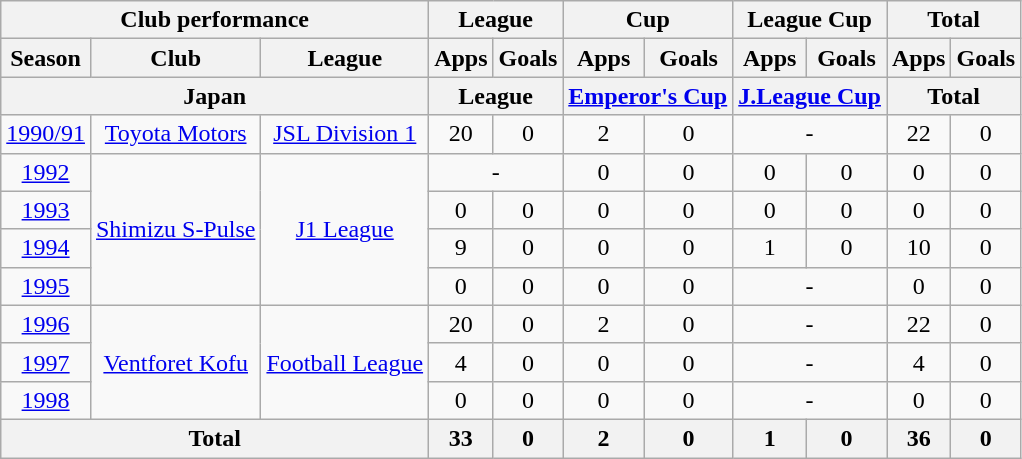<table class="wikitable" style="text-align:center;">
<tr>
<th colspan=3>Club performance</th>
<th colspan=2>League</th>
<th colspan=2>Cup</th>
<th colspan=2>League Cup</th>
<th colspan=2>Total</th>
</tr>
<tr>
<th>Season</th>
<th>Club</th>
<th>League</th>
<th>Apps</th>
<th>Goals</th>
<th>Apps</th>
<th>Goals</th>
<th>Apps</th>
<th>Goals</th>
<th>Apps</th>
<th>Goals</th>
</tr>
<tr>
<th colspan=3>Japan</th>
<th colspan=2>League</th>
<th colspan=2><a href='#'>Emperor's Cup</a></th>
<th colspan=2><a href='#'>J.League Cup</a></th>
<th colspan=2>Total</th>
</tr>
<tr>
<td><a href='#'>1990/91</a></td>
<td><a href='#'>Toyota Motors</a></td>
<td><a href='#'>JSL Division 1</a></td>
<td>20</td>
<td>0</td>
<td>2</td>
<td>0</td>
<td colspan="2">-</td>
<td>22</td>
<td>0</td>
</tr>
<tr>
<td><a href='#'>1992</a></td>
<td rowspan="4"><a href='#'>Shimizu S-Pulse</a></td>
<td rowspan="4"><a href='#'>J1 League</a></td>
<td colspan="2">-</td>
<td>0</td>
<td>0</td>
<td>0</td>
<td>0</td>
<td>0</td>
<td>0</td>
</tr>
<tr>
<td><a href='#'>1993</a></td>
<td>0</td>
<td>0</td>
<td>0</td>
<td>0</td>
<td>0</td>
<td>0</td>
<td>0</td>
<td>0</td>
</tr>
<tr>
<td><a href='#'>1994</a></td>
<td>9</td>
<td>0</td>
<td>0</td>
<td>0</td>
<td>1</td>
<td>0</td>
<td>10</td>
<td>0</td>
</tr>
<tr>
<td><a href='#'>1995</a></td>
<td>0</td>
<td>0</td>
<td>0</td>
<td>0</td>
<td colspan="2">-</td>
<td>0</td>
<td>0</td>
</tr>
<tr>
<td><a href='#'>1996</a></td>
<td rowspan="3"><a href='#'>Ventforet Kofu</a></td>
<td rowspan="3"><a href='#'>Football League</a></td>
<td>20</td>
<td>0</td>
<td>2</td>
<td>0</td>
<td colspan="2">-</td>
<td>22</td>
<td>0</td>
</tr>
<tr>
<td><a href='#'>1997</a></td>
<td>4</td>
<td>0</td>
<td>0</td>
<td>0</td>
<td colspan="2">-</td>
<td>4</td>
<td>0</td>
</tr>
<tr>
<td><a href='#'>1998</a></td>
<td>0</td>
<td>0</td>
<td>0</td>
<td>0</td>
<td colspan="2">-</td>
<td>0</td>
<td>0</td>
</tr>
<tr>
<th colspan=3>Total</th>
<th>33</th>
<th>0</th>
<th>2</th>
<th>0</th>
<th>1</th>
<th>0</th>
<th>36</th>
<th>0</th>
</tr>
</table>
